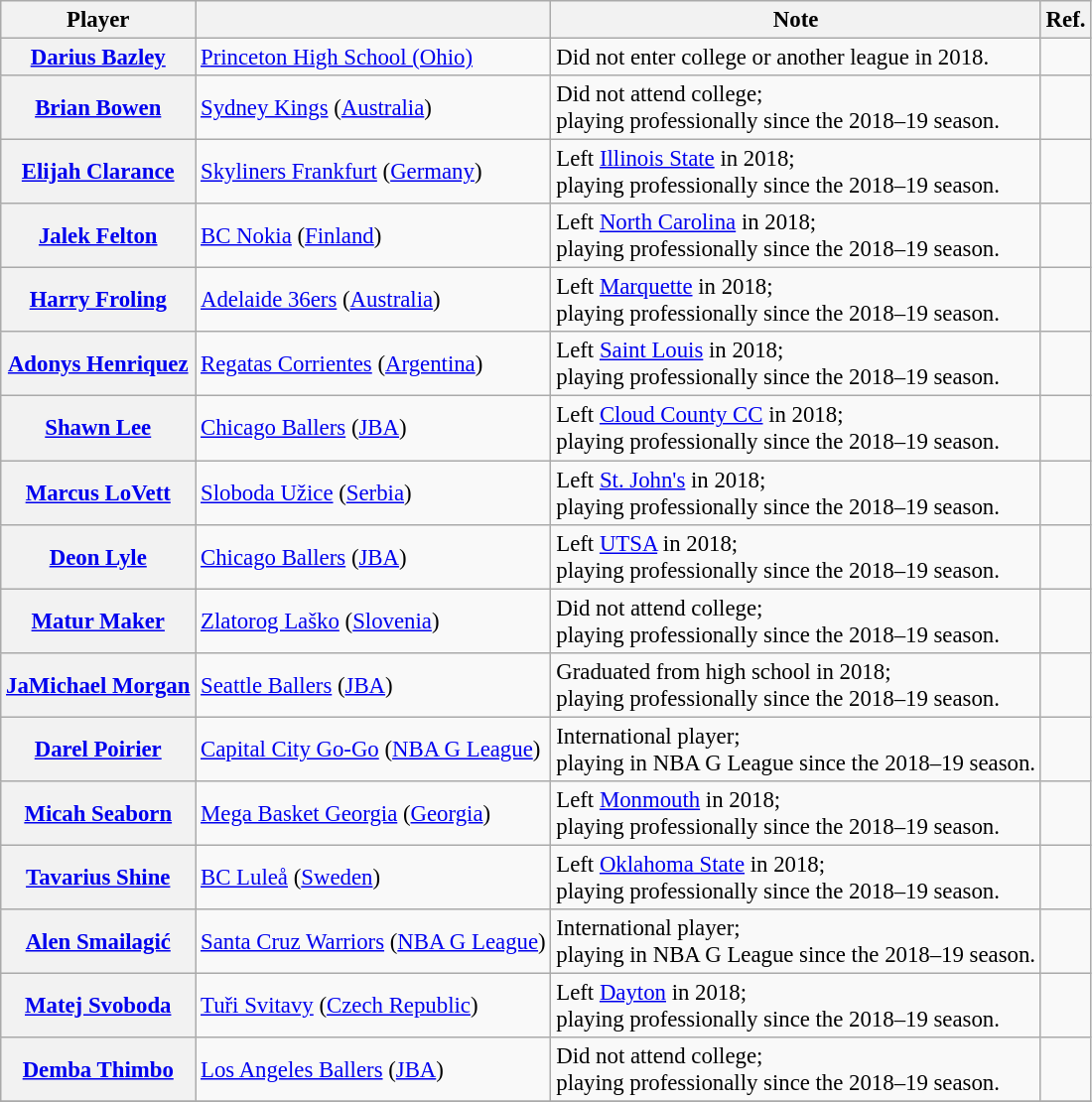<table class="wikitable sortable plainrowheaders" style="text-align:left; font-size:95%">
<tr>
<th>Player</th>
<th></th>
<th class=unsortable>Note</th>
<th class=unsortable>Ref.</th>
</tr>
<tr>
<th scope="row"> <a href='#'>Darius Bazley</a></th>
<td><a href='#'>Princeton High School (Ohio)</a></td>
<td>Did not enter college or another league in 2018.</td>
<td align=center></td>
</tr>
<tr>
<th scope="row"> <a href='#'>Brian Bowen</a></th>
<td><a href='#'>Sydney Kings</a> (<a href='#'>Australia</a>)</td>
<td>Did not attend college;<br>playing professionally since the 2018–19 season.</td>
<td align="center"></td>
</tr>
<tr>
<th scope="row"> <a href='#'>Elijah Clarance</a></th>
<td><a href='#'>Skyliners Frankfurt</a> (<a href='#'>Germany</a>)</td>
<td>Left <a href='#'>Illinois State</a> in 2018;<br>playing professionally since the 2018–19 season.</td>
<td align="center"></td>
</tr>
<tr>
<th scope="row"> <a href='#'>Jalek Felton</a></th>
<td><a href='#'>BC Nokia</a> (<a href='#'>Finland</a>)</td>
<td>Left <a href='#'>North Carolina</a> in 2018;<br>playing professionally since the 2018–19 season.</td>
<td align="center"></td>
</tr>
<tr>
<th scope="row"> <a href='#'>Harry Froling</a></th>
<td><a href='#'>Adelaide 36ers</a> (<a href='#'>Australia</a>)</td>
<td>Left <a href='#'>Marquette</a> in 2018;<br>playing professionally since the 2018–19 season.</td>
<td align="center"></td>
</tr>
<tr>
<th scope="row"> <a href='#'>Adonys Henriquez</a></th>
<td><a href='#'>Regatas Corrientes</a> (<a href='#'>Argentina</a>)</td>
<td>Left <a href='#'>Saint Louis</a> in 2018;<br>playing professionally since the 2018–19 season.</td>
<td align="center"></td>
</tr>
<tr>
<th scope="row"> <a href='#'>Shawn Lee</a></th>
<td><a href='#'>Chicago Ballers</a> (<a href='#'>JBA</a>)</td>
<td>Left <a href='#'>Cloud County CC</a> in 2018;<br>playing professionally since the 2018–19 season.</td>
<td align="center"></td>
</tr>
<tr>
<th scope="row"> <a href='#'>Marcus LoVett</a></th>
<td><a href='#'>Sloboda Užice</a> (<a href='#'>Serbia</a>)</td>
<td>Left <a href='#'>St. John's</a> in 2018;<br>playing professionally since the 2018–19 season.</td>
<td align="center"></td>
</tr>
<tr>
<th scope="row"> <a href='#'>Deon Lyle</a></th>
<td><a href='#'>Chicago Ballers</a> (<a href='#'>JBA</a>)</td>
<td>Left <a href='#'>UTSA</a> in 2018;<br>playing professionally since the 2018–19 season.</td>
<td align="center"></td>
</tr>
<tr>
<th scope="row"> <a href='#'>Matur Maker</a></th>
<td><a href='#'>Zlatorog Laško</a> (<a href='#'>Slovenia</a>)</td>
<td>Did not attend college;<br>playing professionally since the 2018–19 season.</td>
<td align="center"></td>
</tr>
<tr>
<th scope="row"> <a href='#'>JaMichael Morgan</a></th>
<td><a href='#'>Seattle Ballers</a> (<a href='#'>JBA</a>)</td>
<td>Graduated from high school in 2018;<br>playing professionally since the 2018–19 season.</td>
<td align="center"></td>
</tr>
<tr>
<th scope="row"> <a href='#'>Darel Poirier</a></th>
<td><a href='#'>Capital City Go-Go</a> (<a href='#'>NBA G League</a>)</td>
<td>International player;<br>playing in NBA G League since the 2018–19 season.</td>
<td align="center"></td>
</tr>
<tr>
<th scope="row"> <a href='#'>Micah Seaborn</a></th>
<td><a href='#'>Mega Basket Georgia</a> (<a href='#'>Georgia</a>)</td>
<td>Left <a href='#'>Monmouth</a> in 2018;<br>playing professionally since the 2018–19 season.</td>
<td align="center"></td>
</tr>
<tr>
<th scope="row"> <a href='#'>Tavarius Shine</a></th>
<td><a href='#'>BC Luleå</a> (<a href='#'>Sweden</a>)</td>
<td>Left <a href='#'>Oklahoma State</a> in 2018;<br>playing professionally since the 2018–19 season.</td>
<td align="center"></td>
</tr>
<tr>
<th scope="row"> <a href='#'>Alen Smailagić</a></th>
<td><a href='#'>Santa Cruz Warriors</a> (<a href='#'>NBA G League</a>)</td>
<td>International player;<br>playing in NBA G League since the 2018–19 season.</td>
<td align="center"></td>
</tr>
<tr>
<th scope="row"> <a href='#'>Matej Svoboda</a></th>
<td><a href='#'>Tuři Svitavy</a> (<a href='#'>Czech Republic</a>)</td>
<td>Left <a href='#'>Dayton</a> in 2018;<br>playing professionally since the 2018–19 season.</td>
<td align="center"></td>
</tr>
<tr>
<th scope="row"> <a href='#'>Demba Thimbo</a></th>
<td><a href='#'>Los Angeles Ballers</a> (<a href='#'>JBA</a>)</td>
<td>Did not attend college;<br>playing professionally since the 2018–19 season.</td>
<td align="center"></td>
</tr>
<tr>
</tr>
</table>
